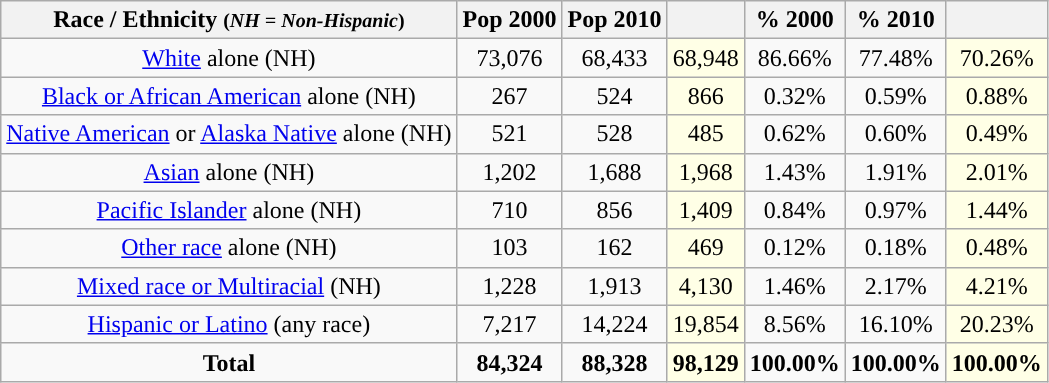<table class="wikitable" style="text-align:center;">
<tr>
<th>Race / Ethnicity <small>(<em>NH = Non-Hispanic</em>)</small></th>
<th>Pop 2000</th>
<th>Pop 2010</th>
<th></th>
<th>% 2000</th>
<th>% 2010</th>
<th></th>
</tr>
<tr>
<td><a href='#'>White</a> alone (NH)</td>
<td>73,076</td>
<td>68,433</td>
<td style='background: #ffffe6;'>68,948</td>
<td>86.66%</td>
<td>77.48%</td>
<td style='background: #ffffe6;'>70.26%</td>
</tr>
<tr>
<td><a href='#'>Black or African American</a> alone (NH)</td>
<td>267</td>
<td>524</td>
<td style='background: #ffffe6;'>866</td>
<td>0.32%</td>
<td>0.59%</td>
<td style='background: #ffffe6;'>0.88%</td>
</tr>
<tr>
<td><a href='#'>Native American</a> or <a href='#'>Alaska Native</a> alone (NH)</td>
<td>521</td>
<td>528</td>
<td style='background: #ffffe6;'>485</td>
<td>0.62%</td>
<td>0.60%</td>
<td style='background: #ffffe6;'>0.49%</td>
</tr>
<tr>
<td><a href='#'>Asian</a> alone (NH)</td>
<td>1,202</td>
<td>1,688</td>
<td style='background: #ffffe6;'>1,968</td>
<td>1.43%</td>
<td>1.91%</td>
<td style='background: #ffffe6;'>2.01%</td>
</tr>
<tr>
<td><a href='#'>Pacific Islander</a> alone (NH)</td>
<td>710</td>
<td>856</td>
<td style='background: #ffffe6;'>1,409</td>
<td>0.84%</td>
<td>0.97%</td>
<td style='background: #ffffe6;'>1.44%</td>
</tr>
<tr>
<td><a href='#'>Other race</a> alone (NH)</td>
<td>103</td>
<td>162</td>
<td style='background: #ffffe6;'>469</td>
<td>0.12%</td>
<td>0.18%</td>
<td style='background: #ffffe6;'>0.48%</td>
</tr>
<tr>
<td><a href='#'>Mixed race or Multiracial</a> (NH)</td>
<td>1,228</td>
<td>1,913</td>
<td style='background: #ffffe6;'>4,130</td>
<td>1.46%</td>
<td>2.17%</td>
<td style='background: #ffffe6;'>4.21%</td>
</tr>
<tr>
<td><a href='#'>Hispanic or Latino</a> (any race)</td>
<td>7,217</td>
<td>14,224</td>
<td style='background: #ffffe6;'>19,854</td>
<td>8.56%</td>
<td>16.10%</td>
<td style='background: #ffffe6;'>20.23%</td>
</tr>
<tr>
<td><strong>Total</strong></td>
<td><strong>84,324</strong></td>
<td><strong>88,328</strong></td>
<td style='background: #ffffe6;'><strong>98,129</strong></td>
<td><strong>100.00%</strong></td>
<td><strong>100.00%</strong></td>
<td style='background: #ffffe6;'><strong>100.00%</strong></td>
</tr>
</table>
